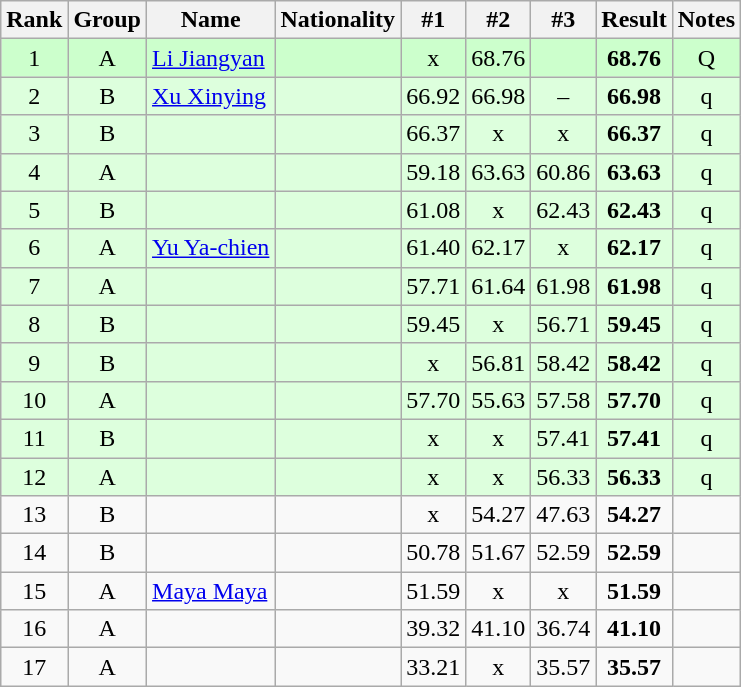<table class="wikitable sortable" style="text-align:center">
<tr>
<th>Rank</th>
<th>Group</th>
<th>Name</th>
<th>Nationality</th>
<th>#1</th>
<th>#2</th>
<th>#3</th>
<th>Result</th>
<th>Notes</th>
</tr>
<tr bgcolor=ccffcc>
<td>1</td>
<td>A</td>
<td align=left><a href='#'>Li Jiangyan</a></td>
<td align=left></td>
<td>x</td>
<td>68.76</td>
<td></td>
<td><strong>68.76</strong></td>
<td>Q</td>
</tr>
<tr bgcolor=ddffdd>
<td>2</td>
<td>B</td>
<td align=left><a href='#'>Xu Xinying</a></td>
<td align=left></td>
<td>66.92</td>
<td>66.98</td>
<td>–</td>
<td><strong>66.98</strong></td>
<td>q</td>
</tr>
<tr bgcolor=ddffdd>
<td>3</td>
<td>B</td>
<td align=left></td>
<td align=left></td>
<td>66.37</td>
<td>x</td>
<td>x</td>
<td><strong>66.37</strong></td>
<td>q</td>
</tr>
<tr bgcolor=ddffdd>
<td>4</td>
<td>A</td>
<td align=left></td>
<td align=left></td>
<td>59.18</td>
<td>63.63</td>
<td>60.86</td>
<td><strong>63.63</strong></td>
<td>q</td>
</tr>
<tr bgcolor=ddffdd>
<td>5</td>
<td>B</td>
<td align=left></td>
<td align=left></td>
<td>61.08</td>
<td>x</td>
<td>62.43</td>
<td><strong>62.43</strong></td>
<td>q</td>
</tr>
<tr bgcolor=ddffdd>
<td>6</td>
<td>A</td>
<td align=left><a href='#'>Yu Ya-chien</a></td>
<td align=left></td>
<td>61.40</td>
<td>62.17</td>
<td>x</td>
<td><strong>62.17</strong></td>
<td>q</td>
</tr>
<tr bgcolor=ddffdd>
<td>7</td>
<td>A</td>
<td align=left></td>
<td align=left></td>
<td>57.71</td>
<td>61.64</td>
<td>61.98</td>
<td><strong>61.98</strong></td>
<td>q</td>
</tr>
<tr bgcolor=ddffdd>
<td>8</td>
<td>B</td>
<td align=left></td>
<td align=left></td>
<td>59.45</td>
<td>x</td>
<td>56.71</td>
<td><strong>59.45</strong></td>
<td>q</td>
</tr>
<tr bgcolor=ddffdd>
<td>9</td>
<td>B</td>
<td align=left></td>
<td align=left></td>
<td>x</td>
<td>56.81</td>
<td>58.42</td>
<td><strong>58.42</strong></td>
<td>q</td>
</tr>
<tr bgcolor=ddffdd>
<td>10</td>
<td>A</td>
<td align=left></td>
<td align=left></td>
<td>57.70</td>
<td>55.63</td>
<td>57.58</td>
<td><strong>57.70</strong></td>
<td>q</td>
</tr>
<tr bgcolor=ddffdd>
<td>11</td>
<td>B</td>
<td align=left></td>
<td align=left></td>
<td>x</td>
<td>x</td>
<td>57.41</td>
<td><strong>57.41</strong></td>
<td>q</td>
</tr>
<tr bgcolor=ddffdd>
<td>12</td>
<td>A</td>
<td align=left></td>
<td align=left></td>
<td>x</td>
<td>x</td>
<td>56.33</td>
<td><strong>56.33</strong></td>
<td>q</td>
</tr>
<tr>
<td>13</td>
<td>B</td>
<td align=left></td>
<td align=left></td>
<td>x</td>
<td>54.27</td>
<td>47.63</td>
<td><strong>54.27</strong></td>
<td></td>
</tr>
<tr>
<td>14</td>
<td>B</td>
<td align=left></td>
<td align=left></td>
<td>50.78</td>
<td>51.67</td>
<td>52.59</td>
<td><strong>52.59</strong></td>
<td></td>
</tr>
<tr>
<td>15</td>
<td>A</td>
<td align=left><a href='#'>Maya Maya</a></td>
<td align=left></td>
<td>51.59</td>
<td>x</td>
<td>x</td>
<td><strong>51.59</strong></td>
<td></td>
</tr>
<tr>
<td>16</td>
<td>A</td>
<td align=left></td>
<td align=left></td>
<td>39.32</td>
<td>41.10</td>
<td>36.74</td>
<td><strong>41.10</strong></td>
<td></td>
</tr>
<tr>
<td>17</td>
<td>A</td>
<td align=left></td>
<td align=left></td>
<td>33.21</td>
<td>x</td>
<td>35.57</td>
<td><strong>35.57</strong></td>
<td></td>
</tr>
</table>
